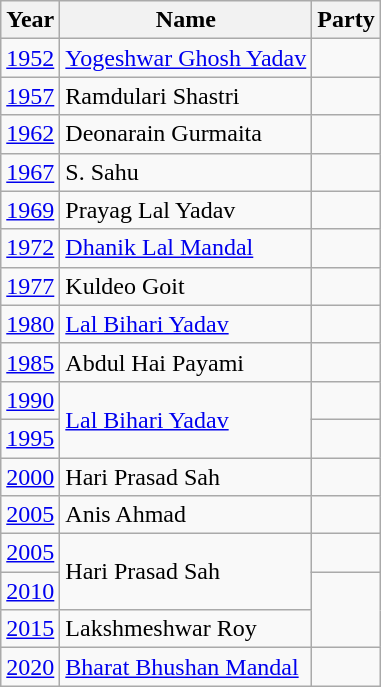<table class="wikitable sortable">
<tr>
<th>Year</th>
<th>Name</th>
<th colspan="2">Party</th>
</tr>
<tr>
<td><a href='#'>1952</a></td>
<td><a href='#'>Yogeshwar Ghosh Yadav</a></td>
<td></td>
</tr>
<tr>
<td><a href='#'>1957</a></td>
<td>Ramdulari Shastri</td>
</tr>
<tr>
<td><a href='#'>1962</a></td>
<td>Deonarain Gurmaita</td>
<td></td>
</tr>
<tr>
<td><a href='#'>1967</a></td>
<td>S. Sahu</td>
<td></td>
</tr>
<tr>
<td><a href='#'>1969</a></td>
<td>Prayag Lal Yadav</td>
<td></td>
</tr>
<tr>
<td><a href='#'>1972</a></td>
<td><a href='#'>Dhanik Lal Mandal</a></td>
<td></td>
</tr>
<tr>
<td><a href='#'>1977</a></td>
<td>Kuldeo Goit</td>
<td></td>
</tr>
<tr>
<td><a href='#'>1980</a></td>
<td><a href='#'>Lal Bihari Yadav</a></td>
<td></td>
</tr>
<tr>
<td><a href='#'>1985</a></td>
<td>Abdul Hai Payami</td>
<td></td>
</tr>
<tr>
<td><a href='#'>1990</a></td>
<td rowspan=2><a href='#'>Lal Bihari Yadav</a></td>
<td></td>
</tr>
<tr>
<td><a href='#'>1995</a></td>
</tr>
<tr>
<td><a href='#'>2000</a></td>
<td>Hari Prasad Sah</td>
<td></td>
</tr>
<tr>
<td><a href='#'>2005</a></td>
<td>Anis Ahmad</td>
<td></td>
</tr>
<tr>
<td><a href='#'>2005</a></td>
<td rowspan="2">Hari Prasad Sah</td>
<td></td>
</tr>
<tr>
<td><a href='#'>2010</a></td>
</tr>
<tr>
<td><a href='#'>2015</a></td>
<td>Lakshmeshwar Roy</td>
</tr>
<tr>
<td><a href='#'>2020</a></td>
<td><a href='#'>Bharat Bhushan Mandal</a></td>
<td></td>
</tr>
</table>
